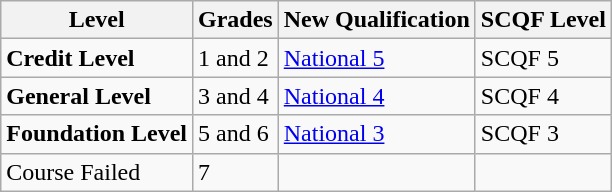<table class="wikitable">
<tr>
<th>Level</th>
<th>Grades</th>
<th>New Qualification</th>
<th>SCQF Level</th>
</tr>
<tr>
<td><strong>Credit Level</strong></td>
<td>1 and 2</td>
<td><a href='#'>National 5</a></td>
<td>SCQF 5</td>
</tr>
<tr>
<td><strong>General Level</strong></td>
<td>3 and 4</td>
<td><a href='#'>National 4</a></td>
<td>SCQF 4</td>
</tr>
<tr>
<td><strong>Foundation Level</strong></td>
<td>5 and 6</td>
<td><a href='#'>National 3</a></td>
<td>SCQF 3</td>
</tr>
<tr>
<td>Course Failed</td>
<td>7</td>
<td></td>
<td></td>
</tr>
</table>
